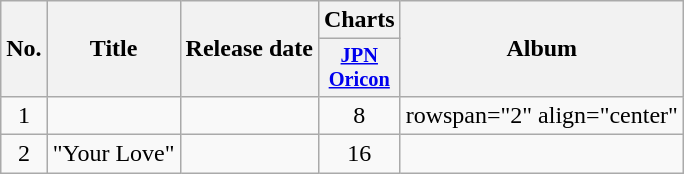<table class="wikitable">
<tr>
<th rowspan="2">No.</th>
<th rowspan="2">Title</th>
<th rowspan="2">Release date</th>
<th>Charts</th>
<th rowspan="2">Album</th>
</tr>
<tr>
<th style="width:3em;font-size:85%;"><a href='#'>JPN<br>Oricon</a><br></th>
</tr>
<tr>
<td align="center">1</td>
<td></td>
<td></td>
<td align="center">8</td>
<td>rowspan="2" align="center" </td>
</tr>
<tr>
<td align="center">2</td>
<td>"Your Love"</td>
<td></td>
<td align="center">16</td>
</tr>
</table>
